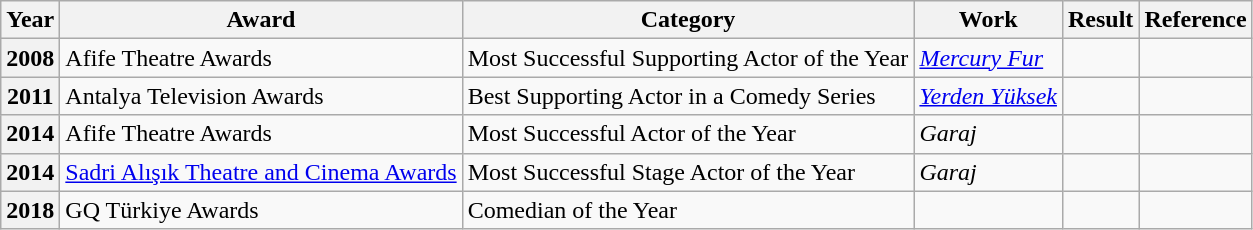<table class="wikitable sortable">
<tr>
<th>Year</th>
<th>Award</th>
<th>Category</th>
<th>Work</th>
<th>Result</th>
<th>Reference</th>
</tr>
<tr>
<th scope="row">2008</th>
<td>Afife Theatre Awards</td>
<td>Most Successful Supporting Actor of the Year</td>
<td><em><a href='#'>Mercury Fur</a></em></td>
<td></td>
<td></td>
</tr>
<tr>
<th scope="row">2011</th>
<td>Antalya Television Awards</td>
<td>Best Supporting Actor in a Comedy Series</td>
<td><em><a href='#'>Yerden Yüksek</a></em></td>
<td></td>
<td></td>
</tr>
<tr>
<th scope="row">2014</th>
<td>Afife Theatre Awards</td>
<td>Most Successful Actor of the Year</td>
<td><em>Garaj</em></td>
<td></td>
<td></td>
</tr>
<tr>
<th scope="row">2014</th>
<td><a href='#'>Sadri Alışık Theatre and Cinema Awards</a></td>
<td>Most Successful Stage Actor of the Year</td>
<td><em>Garaj</em></td>
<td></td>
<td></td>
</tr>
<tr>
<th>2018</th>
<td>GQ Türkiye Awards</td>
<td>Comedian of the Year</td>
<td></td>
<td></td>
<td></td>
</tr>
</table>
